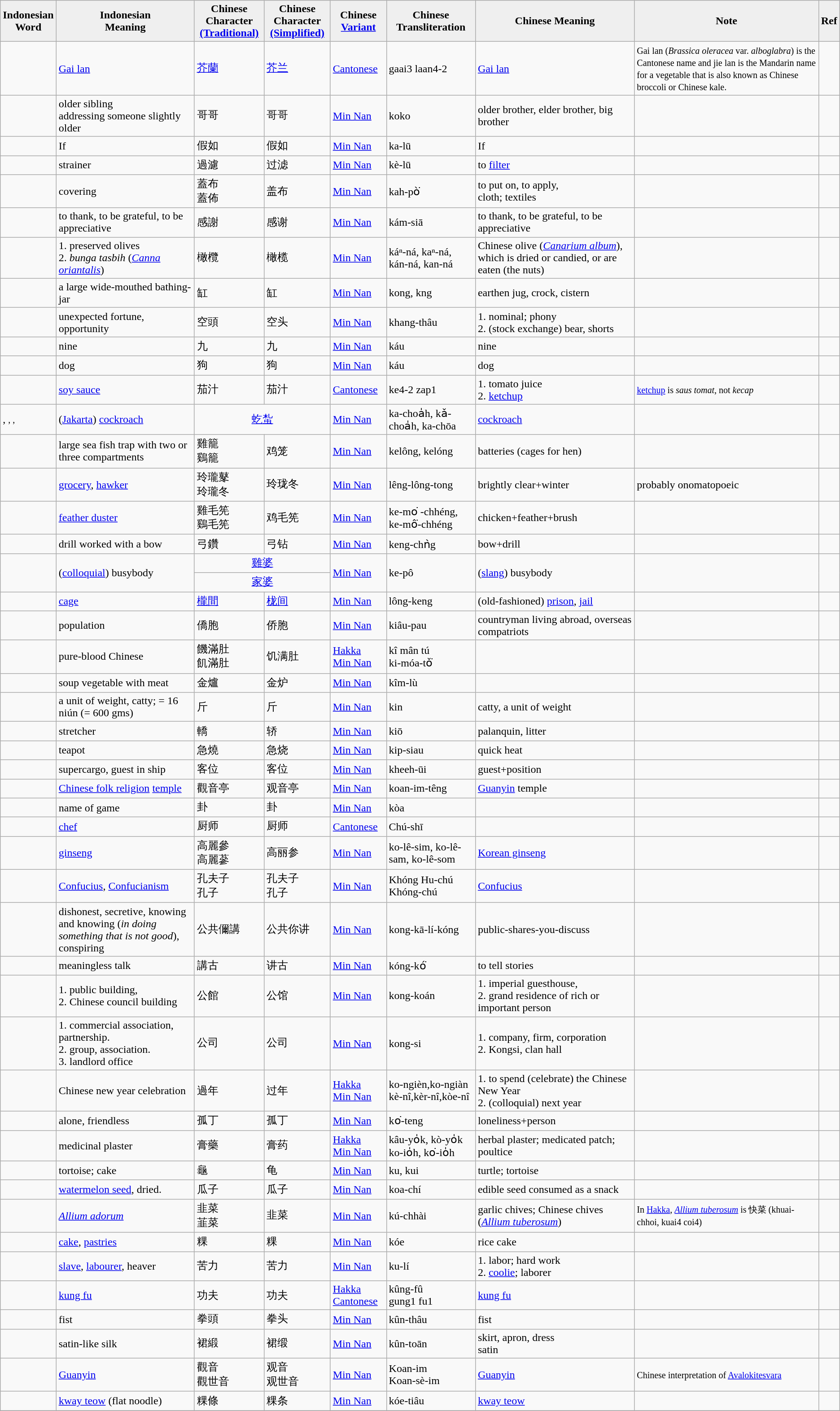<table class="wikitable">
<tr>
<th style="background:#efefef;">Indonesian <br>Word</th>
<th style="background:#efefef;">Indonesian <br>Meaning</th>
<th style="background:#efefef;">Chinese Character <br><a href='#'>(Traditional)</a></th>
<th style="background:#efefef;">Chinese Character <br><a href='#'>(Simplified)</a></th>
<th style="background:#efefef;">Chinese <a href='#'>Variant</a></th>
<th style="background:#efefef;">Chinese Transliteration</th>
<th style="background:#efefef;">Chinese Meaning</th>
<th style="background:#efefef;">Note</th>
<th style="background:#efefef;">Ref</th>
</tr>
<tr>
<td></td>
<td><a href='#'>Gai lan</a></td>
<td><a href='#'>芥蘭</a></td>
<td><a href='#'>芥兰</a></td>
<td><a href='#'>Cantonese</a></td>
<td>gaai3 laan4-2</td>
<td><a href='#'>Gai lan</a></td>
<td><small>Gai lan (<em>Brassica oleracea</em> var. <em>alboglabra</em>) is the Cantonese name and jie lan is the Mandarin name for a vegetable that is also known as Chinese broccoli or Chinese kale.</small></td>
<td></td>
</tr>
<tr>
<td></td>
<td>older sibling<br>addressing someone slightly older</td>
<td>哥哥</td>
<td>哥哥</td>
<td><a href='#'>Min Nan</a></td>
<td>koko</td>
<td>older brother, elder brother, big brother</td>
<td></td>
<td></td>
</tr>
<tr>
<td></td>
<td>If</td>
<td>假如</td>
<td>假如</td>
<td><a href='#'>Min Nan</a></td>
<td>ka-lū</td>
<td>If</td>
<td></td>
<td></td>
</tr>
<tr>
<td></td>
<td>strainer</td>
<td>過濾</td>
<td>过滤</td>
<td><a href='#'>Min Nan</a></td>
<td>kè-lū</td>
<td>to <a href='#'>filter</a></td>
<td></td>
<td></td>
</tr>
<tr>
<td></td>
<td>covering</td>
<td>蓋布<br>蓋佈</td>
<td>盖布</td>
<td><a href='#'>Min Nan</a></td>
<td>kah-pò͘</td>
<td>to put on, to apply, <br>cloth; textiles</td>
<td></td>
<td></td>
</tr>
<tr>
<td></td>
<td>to thank, to be grateful, to be appreciative</td>
<td>感謝</td>
<td>感谢</td>
<td><a href='#'>Min Nan</a></td>
<td>kám-siā</td>
<td>to thank, to be grateful, to be appreciative</td>
<td></td>
<td></td>
</tr>
<tr>
<td></td>
<td>1. preserved olives <br>2. <em>bunga tasbih</em> (<a href='#'><em>Canna oriantalis</em></a>)</td>
<td>橄欖</td>
<td>橄榄</td>
<td><a href='#'>Min Nan</a></td>
<td>káⁿ-ná, kaⁿ-ná, kán-ná, kan-ná</td>
<td>Chinese olive (<em><a href='#'>Canarium album</a></em>), which is dried or candied, or are eaten (the nuts)</td>
<td></td>
<td></td>
</tr>
<tr>
<td></td>
<td>a large wide-mouthed bathing-jar</td>
<td>缸</td>
<td>缸</td>
<td><a href='#'>Min Nan</a></td>
<td>kong, kng</td>
<td>earthen jug, crock, cistern</td>
<td></td>
<td></td>
</tr>
<tr>
<td></td>
<td>unexpected fortune, opportunity</td>
<td>空頭</td>
<td>空头</td>
<td><a href='#'>Min Nan</a></td>
<td>khang-thâu</td>
<td>1. nominal; phony <br>2. (stock exchange) bear, shorts</td>
<td></td>
<td></td>
</tr>
<tr>
<td></td>
<td>nine</td>
<td>九</td>
<td>九</td>
<td><a href='#'>Min Nan</a></td>
<td>káu</td>
<td>nine</td>
<td></td>
<td></td>
</tr>
<tr>
<td></td>
<td>dog</td>
<td>狗</td>
<td>狗</td>
<td><a href='#'>Min Nan</a></td>
<td>káu</td>
<td>dog</td>
<td></td>
<td></td>
</tr>
<tr>
<td></td>
<td><a href='#'>soy sauce</a></td>
<td>茄汁</td>
<td>茄汁</td>
<td><a href='#'>Cantonese</a></td>
<td>ke4-2 zap1</td>
<td>1. tomato juice<br>2. <a href='#'>ketchup</a></td>
<td><small><a href='#'>ketchup</a> is <em>saus tomat</em>, not <em>kecap</em></small></td>
<td></td>
</tr>
<tr>
<td>, <small>, , </small></td>
<td>(<a href='#'>Jakarta</a>) <a href='#'>cockroach</a></td>
<td colspan=2 align=center><a href='#'>虼蚻</a></td>
<td><a href='#'>Min Nan</a></td>
<td>ka-choa̍h, kǎ-choa̍h, ka-chōa</td>
<td><a href='#'>cockroach</a></td>
<td></td>
<td></td>
</tr>
<tr>
<td></td>
<td>large sea fish trap with two or three compartments</td>
<td>雞籠<br>鷄籠</td>
<td>鸡笼</td>
<td><a href='#'>Min Nan</a></td>
<td>kelông, kelóng</td>
<td>batteries (cages for hen)</td>
<td></td>
<td></td>
</tr>
<tr>
<td></td>
<td><a href='#'>grocery</a>, <a href='#'>hawker</a></td>
<td>玲瓏鼕<br>玲瓏冬</td>
<td>玲珑冬</td>
<td><a href='#'>Min Nan</a></td>
<td>lêng-lông-tong</td>
<td>brightly clear+winter</td>
<td>probably onomatopoeic</td>
<td></td>
</tr>
<tr>
<td></td>
<td><a href='#'>feather duster</a></td>
<td>雞毛筅<br>鷄毛筅</td>
<td>鸡毛筅</td>
<td><a href='#'>Min Nan</a></td>
<td>ke-mo͘ -chhéng, ke-mô͘-chhéng</td>
<td>chicken+feather+brush</td>
<td></td>
<td></td>
</tr>
<tr>
<td></td>
<td>drill worked with a bow</td>
<td>弓鑽</td>
<td>弓钻</td>
<td><a href='#'>Min Nan</a></td>
<td>keng-chǹg</td>
<td>bow+drill</td>
<td></td>
<td></td>
</tr>
<tr>
<td rowspan=2></td>
<td rowspan=2>(<a href='#'>colloquial</a>) busybody</td>
<td colspan=2 align=center><a href='#'>雞婆</a></td>
<td rowspan=2><a href='#'>Min Nan</a></td>
<td rowspan=2>ke-pô</td>
<td rowspan=2>(<a href='#'>slang</a>) busybody</td>
<td rowspan=2><small></small></td>
<td rowspan=2></td>
</tr>
<tr>
<td colspan=2 align=center><a href='#'>家婆</a></td>
</tr>
<tr>
<td></td>
<td><a href='#'>cage</a></td>
<td><a href='#'>櫳間</a></td>
<td><a href='#'>栊间</a></td>
<td><a href='#'>Min Nan</a></td>
<td>lông-keng</td>
<td>(old-fashioned) <a href='#'>prison</a>, <a href='#'>jail</a></td>
<td></td>
<td></td>
</tr>
<tr>
<td></td>
<td>population</td>
<td>僑胞</td>
<td>侨胞</td>
<td><a href='#'>Min Nan</a></td>
<td>kiâu-pau</td>
<td>countryman living abroad, overseas compatriots</td>
<td></td>
<td></td>
</tr>
<tr>
<td></td>
<td>pure-blood Chinese</td>
<td>饑滿肚<br>飢滿肚</td>
<td>饥满肚</td>
<td><a href='#'>Hakka</a><br><a href='#'>Min Nan</a></td>
<td>kî mân tú<br>ki-móa-tǒ͘</td>
<td></td>
<td></td>
<td></td>
</tr>
<tr>
<td></td>
<td>soup vegetable with meat</td>
<td>金爐</td>
<td>金炉</td>
<td><a href='#'>Min Nan</a></td>
<td>kîm-lù</td>
<td></td>
<td></td>
<td></td>
</tr>
<tr>
<td></td>
<td>a unit of weight, catty; = 16 niún (= 600 gms)</td>
<td>斤</td>
<td>斤</td>
<td><a href='#'>Min Nan</a></td>
<td>kin</td>
<td>catty, a unit of weight</td>
<td></td>
<td></td>
</tr>
<tr>
<td></td>
<td>stretcher</td>
<td>轎</td>
<td>轿</td>
<td><a href='#'>Min Nan</a></td>
<td>kiō</td>
<td>palanquin, litter</td>
<td></td>
<td></td>
</tr>
<tr>
<td></td>
<td>teapot</td>
<td>急燒</td>
<td>急烧</td>
<td><a href='#'>Min Nan</a></td>
<td>kip-siau</td>
<td>quick heat</td>
<td></td>
<td></td>
</tr>
<tr>
<td></td>
<td>supercargo, guest in ship</td>
<td>客位</td>
<td>客位</td>
<td><a href='#'>Min Nan</a></td>
<td>kheeh-ūi</td>
<td>guest+position</td>
<td></td>
<td></td>
</tr>
<tr>
<td></td>
<td><a href='#'>Chinese folk religion</a> <a href='#'>temple</a></td>
<td>觀音亭</td>
<td>观音亭</td>
<td><a href='#'>Min Nan</a></td>
<td>koan-im-têng</td>
<td><a href='#'>Guanyin</a> temple</td>
<td></td>
<td></td>
</tr>
<tr>
<td></td>
<td>name of game</td>
<td>卦</td>
<td>卦</td>
<td><a href='#'>Min Nan</a></td>
<td>kòa</td>
<td></td>
<td></td>
<td></td>
</tr>
<tr>
<td></td>
<td><a href='#'>chef</a></td>
<td>厨师</td>
<td>厨师</td>
<td><a href='#'>Cantonese</a></td>
<td>Chú-shī</td>
<td></td>
<td></td>
<td></td>
</tr>
<tr>
<td></td>
<td><a href='#'>ginseng</a></td>
<td>高麗參<br>高麗蔘</td>
<td>高丽参</td>
<td><a href='#'>Min Nan</a></td>
<td>ko-lê-sim, ko-lê-sam, ko-lê-som</td>
<td><a href='#'>Korean ginseng</a></td>
<td></td>
<td></td>
</tr>
<tr>
<td></td>
<td><a href='#'>Confucius</a>, <a href='#'>Confucianism</a></td>
<td>孔夫子<br>孔子</td>
<td>孔夫子<br>孔子</td>
<td><a href='#'>Min Nan</a></td>
<td>Khóng Hu-chú<br>Khóng-chú</td>
<td><a href='#'>Confucius</a></td>
<td></td>
<td></td>
</tr>
<tr>
<td></td>
<td>dishonest, secretive, knowing and knowing (<em>in doing something that is not good</em>), conspiring</td>
<td>公共儞講</td>
<td>公共你讲</td>
<td><a href='#'>Min Nan</a></td>
<td>kong-kā-lí-kóng</td>
<td>public-shares-you-discuss</td>
<td></td>
<td></td>
</tr>
<tr>
<td></td>
<td>meaningless talk</td>
<td>講古</td>
<td>讲古</td>
<td><a href='#'>Min Nan</a></td>
<td>kóng-kó͘</td>
<td>to tell stories</td>
<td></td>
<td></td>
</tr>
<tr>
<td></td>
<td>1. public building, <br>2. Chinese council building</td>
<td>公館</td>
<td>公馆</td>
<td><a href='#'>Min Nan</a></td>
<td>kong-koán</td>
<td>1. imperial guesthouse, <br>2. grand residence of rich or important person</td>
<td></td>
<td></td>
</tr>
<tr>
<td></td>
<td>1. commercial association, partnership. <br>2. group, association. <br>3. landlord office</td>
<td>公司</td>
<td>公司</td>
<td><a href='#'>Min Nan</a></td>
<td>kong-si</td>
<td>1. company, firm, corporation <br>2. Kongsi, clan hall</td>
<td></td>
<td></td>
</tr>
<tr>
<td></td>
<td>Chinese new year celebration</td>
<td>過年</td>
<td>过年</td>
<td><a href='#'>Hakka</a><br><a href='#'>Min Nan</a></td>
<td>ko-ngièn,ko-ngiàn <br>kè-nî,kèr-nî,kòe-nî</td>
<td>1. to spend (celebrate) the Chinese New Year <br>2. (colloquial) next year</td>
<td></td>
<td></td>
</tr>
<tr>
<td></td>
<td>alone, friendless</td>
<td>孤丁</td>
<td>孤丁</td>
<td><a href='#'>Min Nan</a></td>
<td>ko͘-teng</td>
<td>loneliness+person</td>
<td></td>
<td></td>
</tr>
<tr>
<td></td>
<td>medicinal plaster</td>
<td>膏藥</td>
<td>膏药</td>
<td><a href='#'>Hakka</a><br><a href='#'>Min Nan</a></td>
<td>kâu-yo̍k, kò-yo̍k <br>ko-io̍h, ko͘-io̍h</td>
<td>herbal plaster; medicated patch; poultice</td>
<td></td>
<td></td>
</tr>
<tr>
<td></td>
<td>tortoise; cake</td>
<td>龜</td>
<td>龟</td>
<td><a href='#'>Min Nan</a></td>
<td>ku, kui</td>
<td>turtle; tortoise</td>
<td></td>
<td></td>
</tr>
<tr>
<td></td>
<td><a href='#'>watermelon seed</a>, dried.</td>
<td>瓜子</td>
<td>瓜子</td>
<td><a href='#'>Min Nan</a></td>
<td>koa-chí</td>
<td>edible seed consumed as a snack</td>
<td></td>
<td></td>
</tr>
<tr>
<td></td>
<td><a href='#'><em>Allium adorum</em></a></td>
<td>韭菜<br>韮菜</td>
<td>韭菜</td>
<td><a href='#'>Min Nan</a></td>
<td>kú-chhài</td>
<td>garlic chives; Chinese chives (<em><a href='#'>Allium tuberosum</a></em>)</td>
<td><small>In <a href='#'>Hakka</a>, <em><a href='#'>Allium tuberosum</a></em> is 快菜 (khuai-chhoi, kuai4 coi4)</small></td>
<td></td>
</tr>
<tr>
<td></td>
<td><a href='#'>cake</a>, <a href='#'>pastries</a></td>
<td>粿</td>
<td>粿</td>
<td><a href='#'>Min Nan</a></td>
<td>kóe</td>
<td>rice cake</td>
<td></td>
<td></td>
</tr>
<tr>
<td></td>
<td><a href='#'>slave</a>, <a href='#'>labourer</a>, heaver</td>
<td>苦力</td>
<td>苦力</td>
<td><a href='#'>Min Nan</a></td>
<td>ku-lí</td>
<td>1. labor; hard work<br> 2. <a href='#'>coolie</a>; laborer</td>
<td></td>
<td></td>
</tr>
<tr>
<td></td>
<td><a href='#'>kung fu</a></td>
<td>功夫</td>
<td>功夫</td>
<td><a href='#'>Hakka</a><br><a href='#'>Cantonese</a></td>
<td>kûng-fû<br>gung1 fu1</td>
<td><a href='#'>kung fu</a></td>
<td></td>
<td></td>
</tr>
<tr>
<td></td>
<td>fist</td>
<td>拳頭</td>
<td>拳头</td>
<td><a href='#'>Min Nan</a></td>
<td>kûn-thâu</td>
<td>fist</td>
<td></td>
<td></td>
</tr>
<tr>
<td></td>
<td>satin-like silk</td>
<td>裙緞</td>
<td>裙缎</td>
<td><a href='#'>Min Nan</a></td>
<td>kûn-toān</td>
<td>skirt, apron, dress <br> satin</td>
<td></td>
<td></td>
</tr>
<tr>
<td></td>
<td><a href='#'>Guanyin</a></td>
<td>觀音<br>觀世音</td>
<td>观音<br>观世音</td>
<td><a href='#'>Min Nan</a></td>
<td>Koan-im<br>Koan-sè-im</td>
<td><a href='#'>Guanyin</a></td>
<td><small>Chinese interpretation of <a href='#'>Avalokitesvara</a></small></td>
<td></td>
</tr>
<tr>
<td></td>
<td><a href='#'>kway teow</a> (flat noodle)</td>
<td>粿條</td>
<td>粿条</td>
<td><a href='#'>Min Nan</a></td>
<td>kóe-tiâu</td>
<td><a href='#'>kway teow</a></td>
<td></td>
<td></td>
</tr>
<tr>
</tr>
</table>
